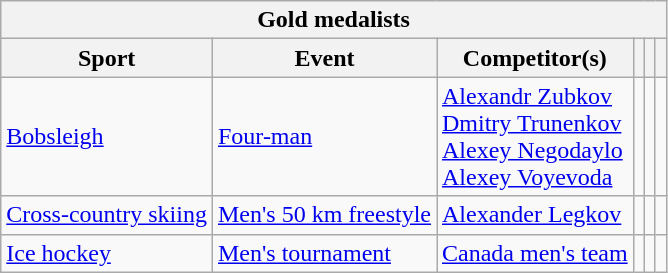<table class="wikitable">
<tr>
<th colspan="6">Gold medalists</th>
</tr>
<tr>
<th>Sport</th>
<th>Event</th>
<th>Competitor(s)</th>
<th></th>
<th></th>
<th></th>
</tr>
<tr>
<td><a href='#'>Bobsleigh</a></td>
<td><a href='#'>Four-man</a></td>
<td><a href='#'>Alexandr Zubkov</a><br><a href='#'>Dmitry Trunenkov</a><br><a href='#'>Alexey Negodaylo</a><br><a href='#'>Alexey Voyevoda</a></td>
<td></td>
<td></td>
<td></td>
</tr>
<tr>
<td><a href='#'>Cross-country skiing</a></td>
<td><a href='#'>Men's 50 km freestyle</a></td>
<td><a href='#'>Alexander Legkov</a></td>
<td></td>
<td></td>
<td></td>
</tr>
<tr>
<td><a href='#'>Ice hockey</a></td>
<td><a href='#'>Men's tournament</a></td>
<td><a href='#'>Canada men's team</a></td>
<td></td>
<td></td>
<td></td>
</tr>
</table>
